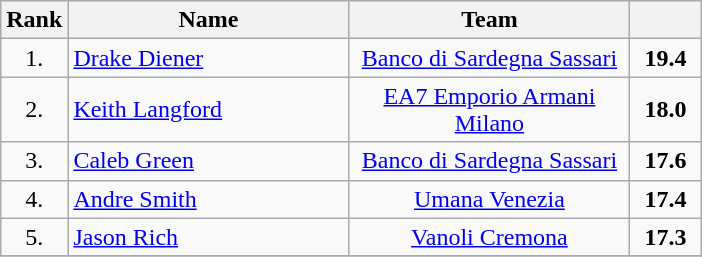<table class="wikitable" style="text-align: center;">
<tr>
<th>Rank</th>
<th width=180>Name</th>
<th width=180>Team</th>
<th width=40></th>
</tr>
<tr>
<td>1.</td>
<td align="left"> <a href='#'>Drake Diener</a></td>
<td><a href='#'>Banco di Sardegna Sassari</a></td>
<td><strong>19.4</strong></td>
</tr>
<tr>
<td>2.</td>
<td align="left"> <a href='#'>Keith Langford</a></td>
<td><a href='#'>EA7 Emporio Armani Milano</a></td>
<td><strong>18.0</strong></td>
</tr>
<tr>
<td>3.</td>
<td align="left"> <a href='#'>Caleb Green</a></td>
<td><a href='#'>Banco di Sardegna Sassari</a></td>
<td><strong>17.6</strong></td>
</tr>
<tr>
<td>4.</td>
<td align="left"> <a href='#'>Andre Smith</a></td>
<td><a href='#'>Umana Venezia</a></td>
<td><strong>17.4</strong></td>
</tr>
<tr>
<td>5.</td>
<td align="left"> <a href='#'>Jason Rich</a></td>
<td><a href='#'>Vanoli Cremona</a></td>
<td><strong>17.3</strong></td>
</tr>
<tr>
</tr>
</table>
